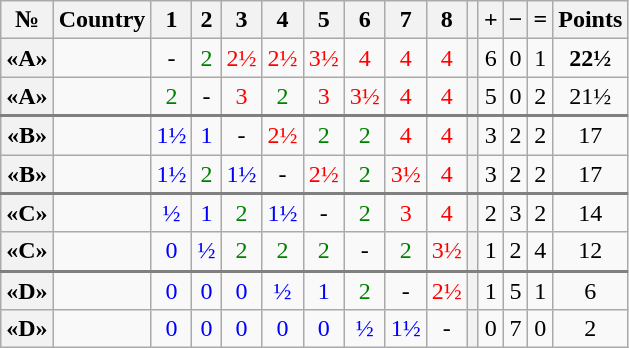<table class="wikitable" style="text-align:center">
<tr>
<th>№</th>
<th>Country</th>
<th>1</th>
<th>2</th>
<th>3</th>
<th>4</th>
<th>5</th>
<th>6</th>
<th>7</th>
<th>8</th>
<th></th>
<th>+</th>
<th>−</th>
<th>=</th>
<th>Points</th>
</tr>
<tr>
<th>«A»</th>
<td style="text-align: left"></td>
<td>-</td>
<td style="color:green;">2</td>
<td style="color:red;">2½</td>
<td style="color:red;">2½</td>
<td style="color:red;">3½</td>
<td style="color:red;">4</td>
<td style="color:red;">4</td>
<td style="color:red;">4</td>
<th></th>
<td>6</td>
<td>0</td>
<td>1</td>
<td><strong>22½ </strong></td>
</tr>
<tr>
<th>«A»</th>
<td style="text-align: left"></td>
<td style="color:green;">2</td>
<td>-</td>
<td style="color:red;">3</td>
<td style="color:green;">2</td>
<td style="color:red;">3</td>
<td style="color:red;">3½</td>
<td style="color:red;">4</td>
<td style="color:red;">4</td>
<th></th>
<td>5</td>
<td>0</td>
<td>2</td>
<td>21½</td>
</tr>
<tr style="border-top:2px solid grey;">
<th>«B»</th>
<td style="text-align: left"></td>
<td style="color:blue;">1½</td>
<td style="color:blue;">1</td>
<td>-</td>
<td style="color:red;">2½</td>
<td style="color:green;">2</td>
<td style="color:green;">2</td>
<td style="color:red;">4</td>
<td style="color:red;">4</td>
<th></th>
<td>3</td>
<td>2</td>
<td>2</td>
<td>17</td>
</tr>
<tr>
<th>«B»</th>
<td style="text-align: left"></td>
<td style="color:blue;">1½</td>
<td style="color:green;">2</td>
<td style="color:blue;">1½</td>
<td>-</td>
<td style="color:red;">2½</td>
<td style="color:green;">2</td>
<td style="color:red;">3½</td>
<td style="color:red;">4</td>
<th></th>
<td>3</td>
<td>2</td>
<td>2</td>
<td>17</td>
</tr>
<tr style="border-top:2px solid grey;">
<th>«C»</th>
<td style="text-align: left"></td>
<td style="color:blue;">½</td>
<td style="color:blue;">1</td>
<td style="color:green;">2</td>
<td style="color:blue;">1½</td>
<td>-</td>
<td style="color:green;">2</td>
<td style="color:red;">3</td>
<td style="color:red;">4</td>
<th></th>
<td>2</td>
<td>3</td>
<td>2</td>
<td>14</td>
</tr>
<tr>
<th>«C»</th>
<td style="text-align: left"></td>
<td style="color:blue;">0</td>
<td style="color:blue;">½</td>
<td style="color:green;">2</td>
<td style="color:green;">2</td>
<td style="color:green;">2</td>
<td>-</td>
<td style="color:green;">2</td>
<td style="color:red;">3½</td>
<th></th>
<td>1</td>
<td>2</td>
<td>4</td>
<td>12</td>
</tr>
<tr style="border-top:2px solid grey;">
<th>«D»</th>
<td style="text-align: left"></td>
<td style="color:blue;">0</td>
<td style="color:blue;">0</td>
<td style="color:blue;">0</td>
<td style="color:blue;">½</td>
<td style="color:blue;">1</td>
<td style="color:green;">2</td>
<td>-</td>
<td style="color:red;">2½</td>
<th></th>
<td>1</td>
<td>5</td>
<td>1</td>
<td>6</td>
</tr>
<tr>
<th>«D»</th>
<td style="text-align: left"></td>
<td style="color:blue;">0</td>
<td style="color:blue;">0</td>
<td style="color:blue;">0</td>
<td style="color:blue;">0</td>
<td style="color:blue;">0</td>
<td style="color:blue;">½</td>
<td style="color:blue;">1½</td>
<td>-</td>
<th></th>
<td>0</td>
<td>7</td>
<td>0</td>
<td>2</td>
</tr>
</table>
